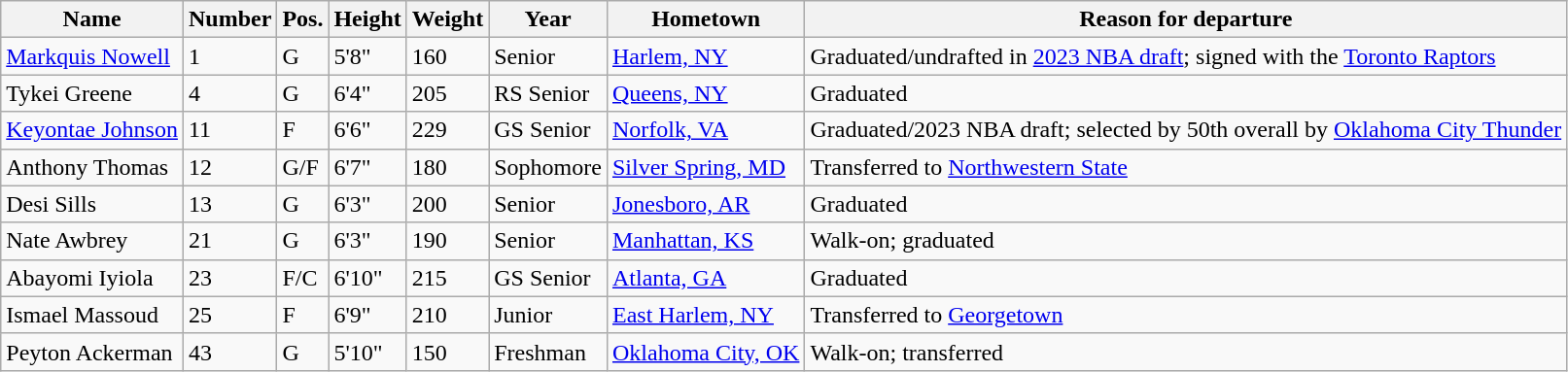<table class="wikitable sortable" border="1">
<tr>
<th>Name</th>
<th>Number</th>
<th>Pos.</th>
<th>Height</th>
<th>Weight</th>
<th>Year</th>
<th>Hometown</th>
<th class="unsortable">Reason for departure</th>
</tr>
<tr>
<td><a href='#'>Markquis Nowell</a></td>
<td>1</td>
<td>G</td>
<td>5'8"</td>
<td>160</td>
<td>Senior</td>
<td><a href='#'>Harlem, NY</a></td>
<td>Graduated/undrafted in <a href='#'>2023 NBA draft</a>; signed with the <a href='#'>Toronto Raptors</a></td>
</tr>
<tr>
<td>Tykei Greene</td>
<td>4</td>
<td>G</td>
<td>6'4"</td>
<td>205</td>
<td>RS Senior</td>
<td><a href='#'>Queens, NY</a></td>
<td>Graduated</td>
</tr>
<tr>
<td><a href='#'>Keyontae Johnson</a></td>
<td>11</td>
<td>F</td>
<td>6'6"</td>
<td>229</td>
<td>GS Senior</td>
<td><a href='#'>Norfolk, VA</a></td>
<td>Graduated/2023 NBA draft; selected by 50th overall by <a href='#'>Oklahoma City Thunder</a></td>
</tr>
<tr>
<td>Anthony Thomas</td>
<td>12</td>
<td>G/F</td>
<td>6'7"</td>
<td>180</td>
<td>Sophomore</td>
<td><a href='#'>Silver Spring, MD</a></td>
<td>Transferred to <a href='#'>Northwestern State</a></td>
</tr>
<tr>
<td>Desi Sills</td>
<td>13</td>
<td>G</td>
<td>6'3"</td>
<td>200</td>
<td>Senior</td>
<td><a href='#'>Jonesboro, AR</a></td>
<td>Graduated</td>
</tr>
<tr>
<td>Nate Awbrey</td>
<td>21</td>
<td>G</td>
<td>6'3"</td>
<td>190</td>
<td>Senior</td>
<td><a href='#'>Manhattan, KS</a></td>
<td>Walk-on; graduated</td>
</tr>
<tr>
<td>Abayomi Iyiola</td>
<td>23</td>
<td>F/C</td>
<td>6'10"</td>
<td>215</td>
<td>GS Senior</td>
<td><a href='#'>Atlanta, GA</a></td>
<td>Graduated</td>
</tr>
<tr>
<td>Ismael Massoud</td>
<td>25</td>
<td>F</td>
<td>6'9"</td>
<td>210</td>
<td>Junior</td>
<td><a href='#'>East Harlem, NY</a></td>
<td>Transferred to <a href='#'>Georgetown</a></td>
</tr>
<tr>
<td>Peyton Ackerman</td>
<td>43</td>
<td>G</td>
<td>5'10"</td>
<td>150</td>
<td>Freshman</td>
<td><a href='#'>Oklahoma City, OK</a></td>
<td>Walk-on; transferred</td>
</tr>
</table>
